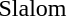<table>
<tr>
<td>Slalom</td>
<td></td>
<td></td>
<td></td>
</tr>
</table>
